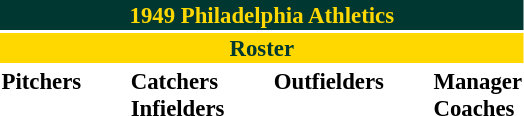<table class="toccolours" style="font-size: 95%;">
<tr>
<th colspan="10" style="background-color: #003831; color: #FFD800; text-align: center;">1949 Philadelphia Athletics</th>
</tr>
<tr>
<td colspan="10" style="background-color: #FFD800; color: #003831; text-align: center;"><strong>Roster</strong></td>
</tr>
<tr>
<td valign="top"><strong>Pitchers</strong><br>









</td>
<td width="25px"></td>
<td valign="top"><strong>Catchers</strong><br>


<strong>Infielders</strong>






</td>
<td width="25px"></td>
<td valign="top"><strong>Outfielders</strong><br>





</td>
<td width="25px"></td>
<td valign="top"><strong>Manager</strong><br>
<strong>Coaches</strong>





</td>
</tr>
</table>
